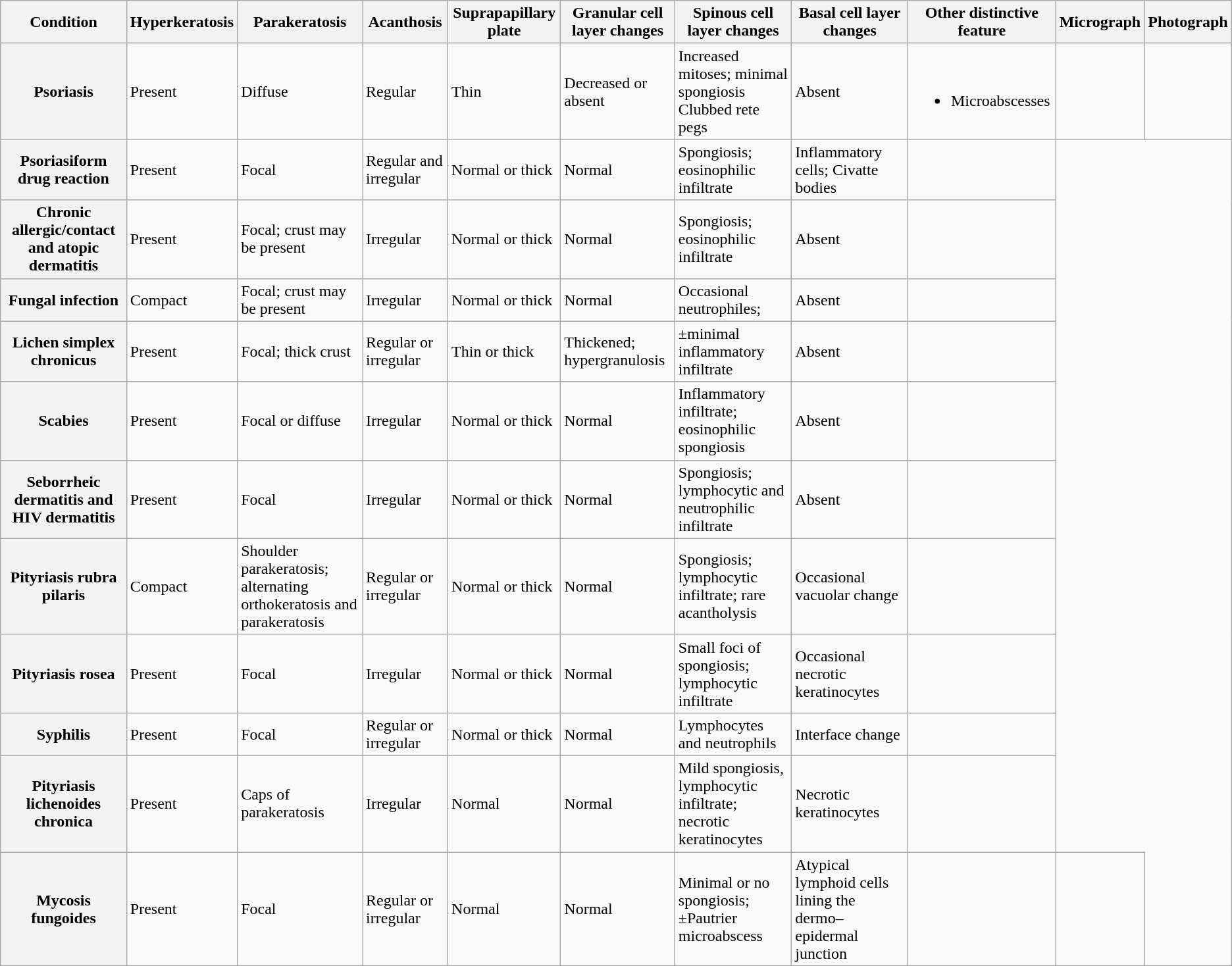<table class="wikitable">
<tr>
<th>Condition</th>
<th>Hyperkeratosis</th>
<th>Parakeratosis</th>
<th>Acanthosis</th>
<th>Suprapapillary plate</th>
<th>Granular cell layer changes</th>
<th>Spinous cell layer changes</th>
<th>Basal cell layer changes</th>
<th>Other distinctive feature</th>
<th>Micrograph</th>
<th>Photograph</th>
</tr>
<tr>
<th>Psoriasis</th>
<td>Present</td>
<td>Diffuse</td>
<td>Regular</td>
<td>Thin</td>
<td>Decreased or absent</td>
<td>Increased mitoses; minimal spongiosis<br>Clubbed rete pegs</td>
<td>Absent</td>
<td><br><ul><li>Microabscesses</li></ul></td>
<td></td>
<td></td>
</tr>
<tr>
<th>Psoriasiform drug reaction</th>
<td>Present</td>
<td>Focal</td>
<td>Regular and irregular</td>
<td>Normal or thick</td>
<td>Normal</td>
<td>Spongiosis; eosinophilic infiltrate</td>
<td>Inflammatory cells; Civatte bodies</td>
<td></td>
</tr>
<tr>
<th>Chronic allergic/contact and atopic dermatitis</th>
<td>Present</td>
<td>Focal; crust may be present</td>
<td>Irregular</td>
<td>Normal or thick</td>
<td>Normal</td>
<td>Spongiosis; eosinophilic infiltrate</td>
<td>Absent</td>
<td></td>
</tr>
<tr>
<th>Fungal infection</th>
<td>Compact</td>
<td>Focal; crust may be present</td>
<td>Irregular</td>
<td>Normal or thick</td>
<td>Normal</td>
<td>Occasional neutrophiles;</td>
<td>Absent</td>
<td></td>
</tr>
<tr>
<th>Lichen simplex chronicus</th>
<td>Present</td>
<td>Focal; thick crust</td>
<td>Regular or irregular</td>
<td>Thin or thick</td>
<td>Thickened; hypergranulosis</td>
<td>±minimal inflammatory infiltrate</td>
<td>Absent</td>
<td></td>
</tr>
<tr>
<th>Scabies</th>
<td>Present</td>
<td>Focal or diffuse</td>
<td>Irregular</td>
<td>Normal or thick</td>
<td>Normal</td>
<td>Inflammatory infiltrate; eosinophilic spongiosis</td>
<td>Absent</td>
<td></td>
</tr>
<tr>
<th>Seborrheic dermatitis and HIV dermatitis</th>
<td>Present</td>
<td>Focal</td>
<td>Irregular</td>
<td>Normal or thick</td>
<td>Normal</td>
<td>Spongiosis; lymphocytic and neutrophilic infiltrate</td>
<td>Absent</td>
<td></td>
</tr>
<tr>
<th>Pityriasis rubra pilaris</th>
<td>Compact</td>
<td>Shoulder parakeratosis; alternating orthokeratosis and parakeratosis</td>
<td>Regular or irregular</td>
<td>Normal or thick</td>
<td>Normal</td>
<td>Spongiosis; lymphocytic infiltrate; rare acantholysis</td>
<td>Occasional vacuolar change</td>
<td></td>
</tr>
<tr>
<th>Pityriasis rosea</th>
<td>Present</td>
<td>Focal</td>
<td>Irregular</td>
<td>Normal or thick</td>
<td>Normal</td>
<td>Small foci of spongiosis; lymphocytic infiltrate</td>
<td>Occasional necrotic keratinocytes</td>
<td></td>
</tr>
<tr>
<th>Syphilis</th>
<td>Present</td>
<td>Focal</td>
<td>Regular or irregular</td>
<td>Normal or thick</td>
<td>Normal</td>
<td>Lymphocytes and neutrophils</td>
<td>Interface change</td>
<td></td>
</tr>
<tr>
<th>Pityriasis lichenoides chronica</th>
<td>Present</td>
<td>Caps of parakeratosis</td>
<td>Irregular</td>
<td>Normal</td>
<td>Normal</td>
<td>Mild spongiosis, lymphocytic infiltrate; necrotic keratinocytes</td>
<td>Necrotic keratinocytes</td>
<td></td>
</tr>
<tr>
<th>Mycosis fungoides</th>
<td>Present</td>
<td>Focal</td>
<td>Regular or irregular</td>
<td>Normal</td>
<td>Normal</td>
<td>Minimal or no spongiosis; ±Pautrier microabscess</td>
<td>Atypical lymphoid cells lining the dermo–epidermal junction</td>
<td></td>
<td></td>
</tr>
</table>
